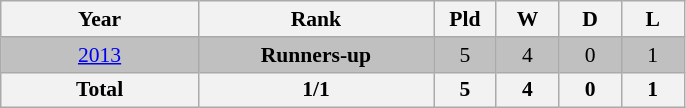<table class="wikitable" style="text-align: center;font-size:90%;">
<tr>
<th width=125>Year</th>
<th width=150>Rank</th>
<th width=35>Pld</th>
<th width=35>W</th>
<th width=35>D</th>
<th width=35>L</th>
</tr>
<tr bgcolor=silver>
<td> <a href='#'>2013</a></td>
<td><strong>Runners-up</strong></td>
<td>5</td>
<td>4</td>
<td>0</td>
<td>1</td>
</tr>
<tr>
<th>Total</th>
<th>1/1</th>
<th>5</th>
<th>4</th>
<th>0</th>
<th>1</th>
</tr>
</table>
